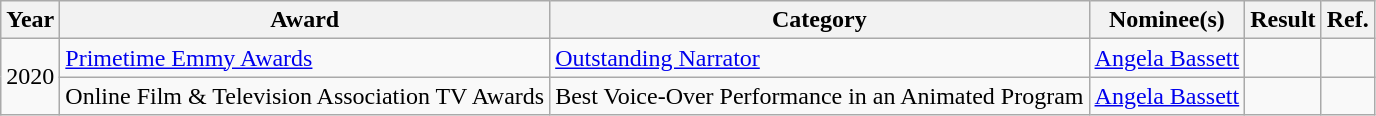<table class="wikitable">
<tr>
<th>Year</th>
<th>Award</th>
<th>Category</th>
<th>Nominee(s)</th>
<th>Result</th>
<th>Ref.</th>
</tr>
<tr>
<td rowspan="2">2020</td>
<td><a href='#'>Primetime Emmy Awards</a></td>
<td><a href='#'>Outstanding Narrator</a></td>
<td><a href='#'>Angela Bassett</a> </td>
<td></td>
<td style="text-align:center;"></td>
</tr>
<tr>
<td>Online Film & Television Association TV Awards</td>
<td>Best Voice-Over Performance in an Animated Program</td>
<td><a href='#'>Angela Bassett</a></td>
<td></td>
<td style="text-align:center;"></td>
</tr>
</table>
